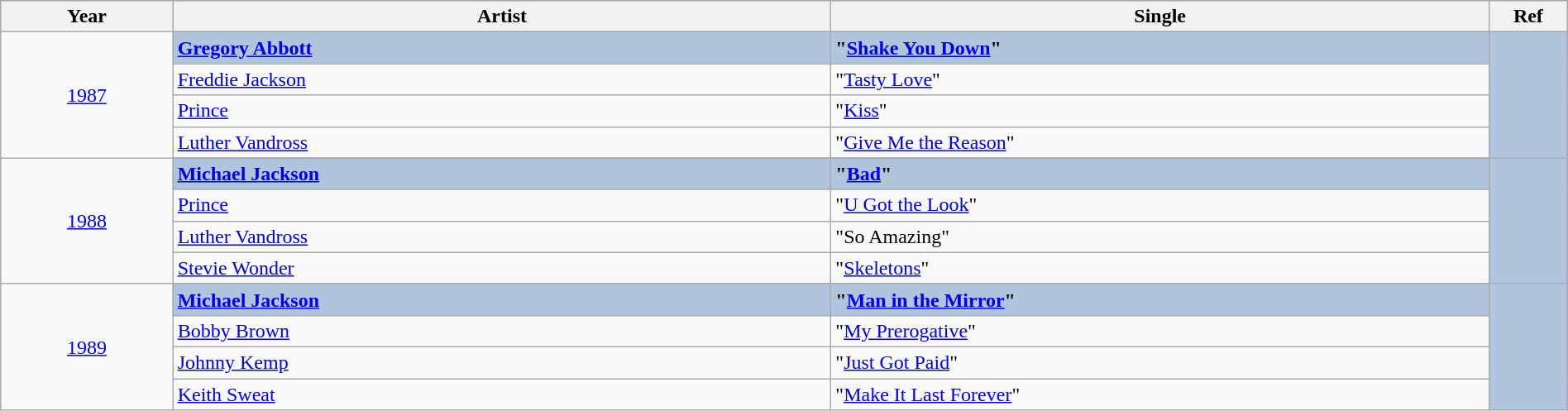<table class="wikitable" style="width:100%;">
<tr style="background:#bebebe;">
<th style="width:11%;">Year</th>
<th style="width:42%;">Artist</th>
<th style="width:42%;">Single</th>
<th style="width:5%;">Ref</th>
</tr>
<tr>
<td rowspan="5" align="center"><a href='#'>1987</a></td>
</tr>
<tr style="background:#B0C4DE">
<td><strong><a href='#'>Gregory Abbott</a></strong></td>
<td><strong>"<a href='#'>Shake You Down</a>"</strong></td>
<td rowspan="5" align="center"></td>
</tr>
<tr>
<td><a href='#'>Freddie Jackson</a></td>
<td>"<a href='#'>Tasty Love</a>"</td>
</tr>
<tr>
<td><a href='#'>Prince</a></td>
<td>"<a href='#'>Kiss</a>"</td>
</tr>
<tr>
<td><a href='#'>Luther Vandross</a></td>
<td>"<a href='#'>Give Me the Reason</a>"</td>
</tr>
<tr>
<td rowspan="5" align="center"><a href='#'>1988</a></td>
</tr>
<tr style="background:#B0C4DE">
<td><strong><a href='#'>Michael Jackson</a></strong></td>
<td><strong>"<a href='#'>Bad</a>"</strong></td>
<td rowspan="5" align="center"></td>
</tr>
<tr>
<td><a href='#'>Prince</a></td>
<td>"<a href='#'>U Got the Look</a>"</td>
</tr>
<tr>
<td><a href='#'>Luther Vandross</a></td>
<td>"So Amazing"</td>
</tr>
<tr>
<td><a href='#'>Stevie Wonder</a></td>
<td>"<a href='#'>Skeletons</a>"</td>
</tr>
<tr>
<td rowspan="5" align="center"><a href='#'>1989</a></td>
</tr>
<tr style="background:#B0C4DE">
<td><strong><a href='#'>Michael Jackson</a></strong></td>
<td><strong>"<a href='#'>Man in the Mirror</a>"</strong></td>
<td rowspan="5" align="center"></td>
</tr>
<tr>
<td><a href='#'>Bobby Brown</a></td>
<td>"<a href='#'>My Prerogative</a>"</td>
</tr>
<tr>
<td><a href='#'>Johnny Kemp</a></td>
<td>"<a href='#'>Just Got Paid</a>"</td>
</tr>
<tr>
<td><a href='#'>Keith Sweat</a> </td>
<td>"<a href='#'>Make It Last Forever</a>"</td>
</tr>
</table>
